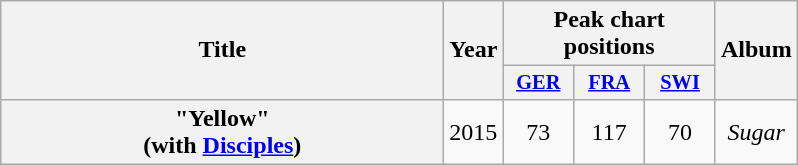<table class="wikitable plainrowheaders" style="text-align:center;">
<tr>
<th scope="col" rowspan="2" style="width:18em;">Title</th>
<th scope="col" rowspan="2" style="width:1em;">Year</th>
<th scope="col" colspan="3">Peak chart<br>positions</th>
<th scope="col" rowspan="2">Album</th>
</tr>
<tr>
<th scope="col" style="width:3em;font-size:85%;"><a href='#'>GER</a><br></th>
<th scope="col" style="width:3em;font-size:85%;"><a href='#'>FRA</a><br></th>
<th scope="col" style="width:3em;font-size:85%;"><a href='#'>SWI</a><br></th>
</tr>
<tr>
<th scope="row">"Yellow"<br><span>(with <a href='#'>Disciples</a>)</span></th>
<td>2015</td>
<td>73</td>
<td>117</td>
<td>70</td>
<td><em>Sugar</em></td>
</tr>
</table>
